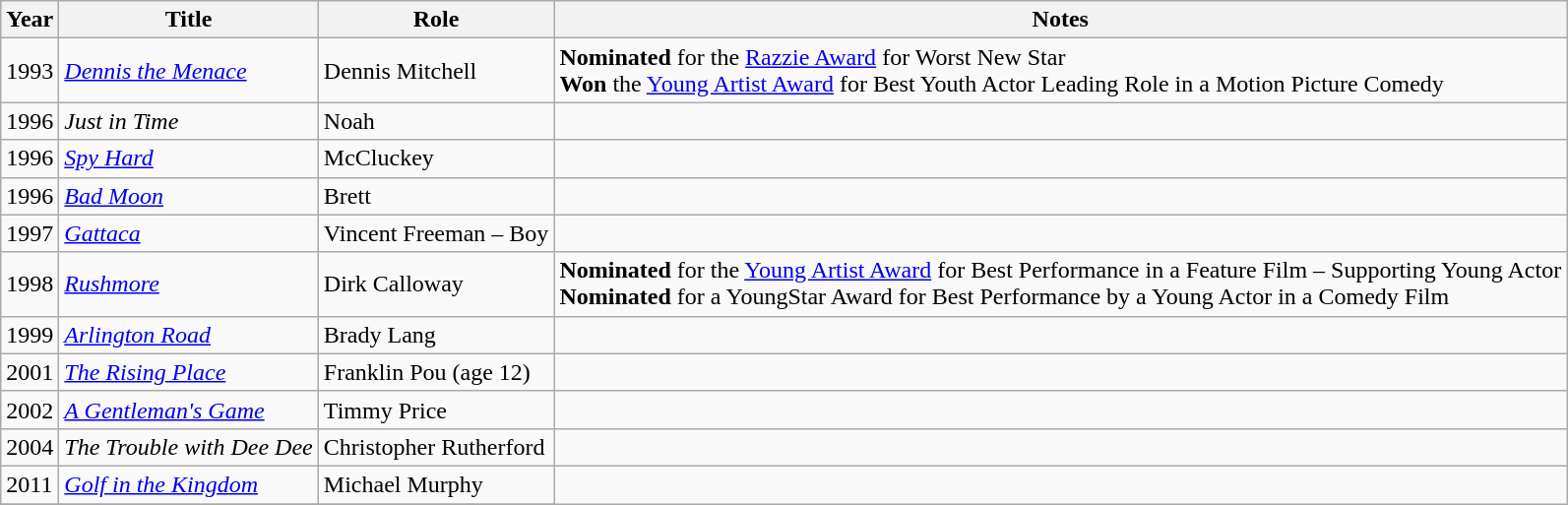<table class="wikitable">
<tr>
<th>Year</th>
<th>Title</th>
<th>Role</th>
<th>Notes</th>
</tr>
<tr>
<td>1993</td>
<td><em><a href='#'>Dennis the Menace</a></em></td>
<td>Dennis Mitchell</td>
<td><strong>Nominated</strong> for the <a href='#'>Razzie Award</a> for Worst New Star<br><strong>Won</strong> the <a href='#'>Young Artist Award</a> for Best Youth Actor Leading Role in a Motion Picture Comedy</td>
</tr>
<tr>
<td>1996</td>
<td><em>Just in Time</em></td>
<td>Noah</td>
<td></td>
</tr>
<tr>
<td>1996</td>
<td><em><a href='#'>Spy Hard</a></em></td>
<td>McCluckey</td>
<td></td>
</tr>
<tr>
<td>1996</td>
<td><em><a href='#'>Bad Moon</a></em></td>
<td>Brett</td>
<td></td>
</tr>
<tr>
<td>1997</td>
<td><em><a href='#'>Gattaca</a></em></td>
<td>Vincent Freeman – Boy</td>
<td></td>
</tr>
<tr>
<td>1998</td>
<td><em><a href='#'>Rushmore</a></em></td>
<td>Dirk Calloway</td>
<td><strong>Nominated</strong> for the <a href='#'>Young Artist Award</a> for Best Performance in a Feature Film – Supporting Young Actor<br><strong>Nominated</strong> for a YoungStar Award for Best Performance by a Young Actor in a Comedy Film</td>
</tr>
<tr>
<td>1999</td>
<td><em><a href='#'>Arlington Road</a></em></td>
<td>Brady Lang</td>
<td></td>
</tr>
<tr>
<td>2001</td>
<td><em><a href='#'>The Rising Place</a></em></td>
<td>Franklin Pou (age 12)</td>
<td></td>
</tr>
<tr>
<td>2002</td>
<td><em><a href='#'>A Gentleman's Game</a></em></td>
<td>Timmy Price</td>
<td></td>
</tr>
<tr>
<td>2004</td>
<td><em>The Trouble with Dee Dee</em></td>
<td>Christopher Rutherford</td>
<td></td>
</tr>
<tr>
<td>2011</td>
<td><em><a href='#'>Golf in the Kingdom</a></em></td>
<td>Michael Murphy</td>
</tr>
<tr>
</tr>
</table>
